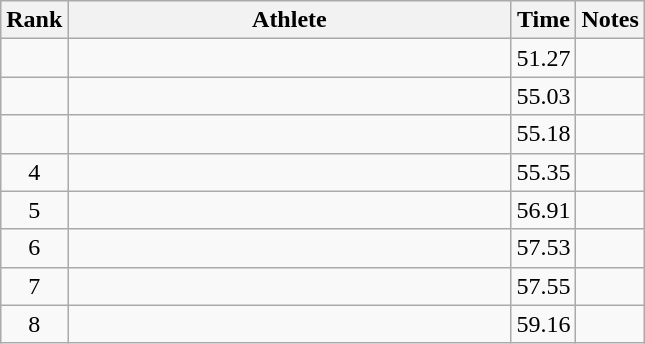<table class="wikitable" style="text-align:center">
<tr>
<th>Rank</th>
<th Style="width:18em">Athlete</th>
<th>Time</th>
<th>Notes</th>
</tr>
<tr>
<td></td>
<td style="text-align:left"></td>
<td>51.27</td>
<td></td>
</tr>
<tr>
<td></td>
<td style="text-align:left"></td>
<td>55.03</td>
<td></td>
</tr>
<tr>
<td></td>
<td style="text-align:left"></td>
<td>55.18</td>
<td></td>
</tr>
<tr>
<td>4</td>
<td style="text-align:left"></td>
<td>55.35</td>
<td></td>
</tr>
<tr>
<td>5</td>
<td style="text-align:left"></td>
<td>56.91</td>
<td></td>
</tr>
<tr>
<td>6</td>
<td style="text-align:left"></td>
<td>57.53</td>
<td></td>
</tr>
<tr>
<td>7</td>
<td style="text-align:left"></td>
<td>57.55</td>
<td></td>
</tr>
<tr>
<td>8</td>
<td style="text-align:left"></td>
<td>59.16</td>
<td></td>
</tr>
</table>
